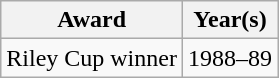<table class="wikitable">
<tr>
<th>Award</th>
<th>Year(s)</th>
</tr>
<tr>
<td>Riley Cup winner</td>
<td>1988–89</td>
</tr>
</table>
